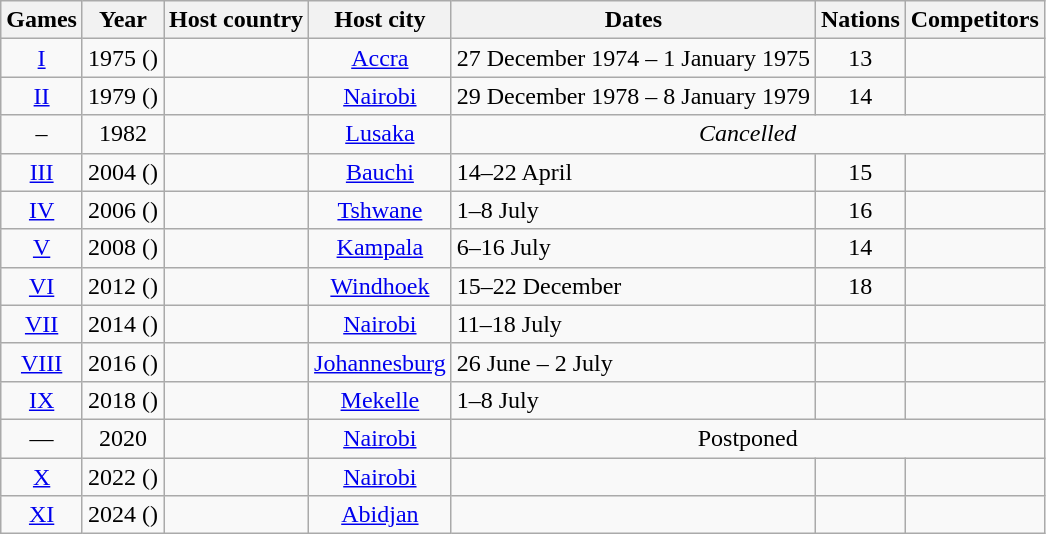<table class="wikitable" style="text-align:center">
<tr>
<th>Games</th>
<th>Year</th>
<th>Host country</th>
<th>Host city</th>
<th>Dates</th>
<th>Nations</th>
<th>Competitors</th>
</tr>
<tr>
<td><a href='#'>I</a></td>
<td>1975 ()</td>
<td align=left></td>
<td><a href='#'>Accra</a></td>
<td align=left>27 December 1974 – 1 January 1975</td>
<td>13</td>
<td></td>
</tr>
<tr>
<td><a href='#'>II</a></td>
<td>1979 ()</td>
<td align=left></td>
<td><a href='#'>Nairobi</a></td>
<td align=left>29 December 1978 – 8 January 1979</td>
<td>14</td>
<td></td>
</tr>
<tr>
<td>–</td>
<td>1982</td>
<td align=left></td>
<td><a href='#'>Lusaka</a></td>
<td colspan=3><em>Cancelled</em></td>
</tr>
<tr>
<td><a href='#'>III</a></td>
<td>2004 ()</td>
<td align=left></td>
<td><a href='#'>Bauchi</a></td>
<td align=left>14–22 April</td>
<td>15</td>
<td></td>
</tr>
<tr>
<td><a href='#'>IV</a></td>
<td>2006 ()</td>
<td align=left></td>
<td><a href='#'>Tshwane</a></td>
<td align=left>1–8 July</td>
<td>16</td>
<td></td>
</tr>
<tr>
<td><a href='#'>V</a></td>
<td>2008 ()</td>
<td align=left></td>
<td><a href='#'>Kampala</a></td>
<td align=left>6–16 July</td>
<td>14</td>
<td></td>
</tr>
<tr>
<td><a href='#'>VI</a></td>
<td>2012 ()</td>
<td align=left></td>
<td><a href='#'>Windhoek</a></td>
<td align=left>15–22 December</td>
<td>18</td>
<td></td>
</tr>
<tr>
<td><a href='#'>VII</a></td>
<td>2014 ()</td>
<td align=left></td>
<td><a href='#'>Nairobi</a></td>
<td align=left>11–18 July</td>
<td></td>
<td></td>
</tr>
<tr>
<td><a href='#'>VIII</a></td>
<td>2016 ()</td>
<td align=left></td>
<td><a href='#'>Johannesburg</a></td>
<td align=left>26 June – 2 July</td>
<td></td>
<td></td>
</tr>
<tr>
<td><a href='#'>IX</a></td>
<td>2018 ()</td>
<td align=left></td>
<td><a href='#'>Mekelle</a></td>
<td align=left>1–8 July</td>
<td></td>
<td></td>
</tr>
<tr>
<td>—</td>
<td>2020</td>
<td align=left></td>
<td><a href='#'>Nairobi</a></td>
<td colspan=3>Postponed</td>
</tr>
<tr>
<td><a href='#'>X</a></td>
<td>2022 ()</td>
<td align=left></td>
<td><a href='#'>Nairobi</a></td>
<td></td>
<td></td>
<td></td>
</tr>
<tr>
<td><a href='#'>XI</a></td>
<td>2024 ()</td>
<td align=left></td>
<td><a href='#'>Abidjan</a></td>
<td></td>
<td></td>
<td></td>
</tr>
</table>
